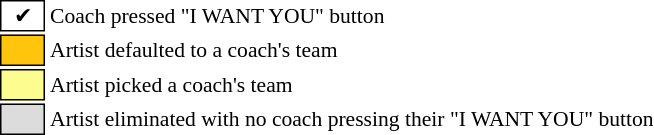<table class="toccolours" style="font-size: 90%; white-space: nowrap;">
<tr>
<td style="background:#ffffff; border:1px solid black;">  ✔  </td>
<td>Coach pressed "I WANT YOU" button</td>
</tr>
<tr>
<td style="background:#ffc40c; border:1px solid black;">      </td>
<td>Artist defaulted to a coach's team</td>
</tr>
<tr>
<td style="background:#fdfc8f; border:1px solid black;">      </td>
<td style="padding-right: 8px">Artist picked a coach's team</td>
</tr>
<tr>
<td style="background:#dcdcdc; border:1px solid black;">      </td>
<td>Artist eliminated with no coach pressing their "I WANT YOU" button</td>
</tr>
</table>
